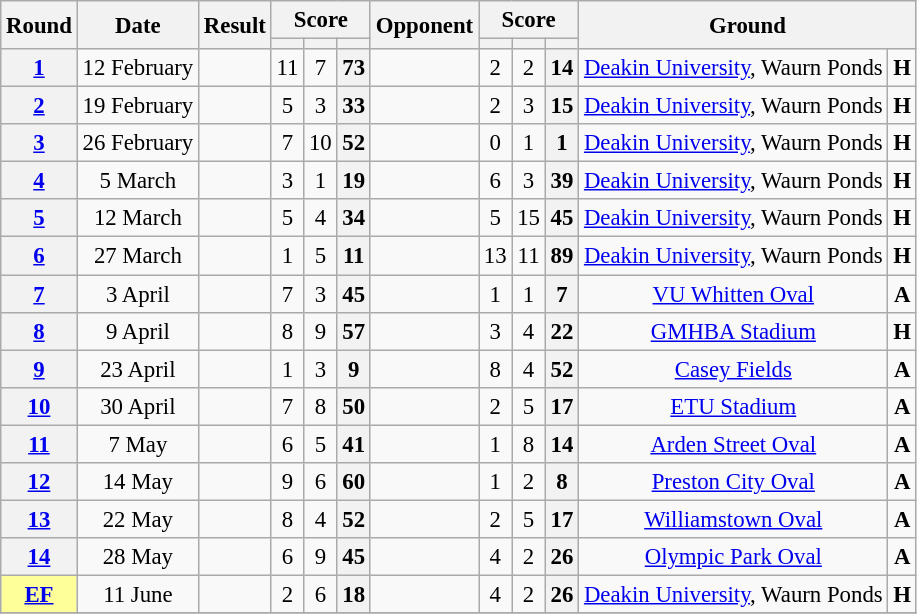<table class="wikitable plainrowheaders" style="font-size:95%; text-align:center;">
<tr>
<th scope="col" rowspan="2">Round</th>
<th scope="col" rowspan="2">Date</th>
<th scope="col" rowspan="2">Result</th>
<th scope="col" colspan="3">Score</th>
<th scope="col" rowspan="2">Opponent</th>
<th scope="col" colspan="3">Score</th>
<th scope="col" rowspan="2" colspan="2">Ground</th>
</tr>
<tr>
<th scope="col"></th>
<th scope="col"></th>
<th scope="col"></th>
<th scope="col"></th>
<th scope="col"></th>
<th scope="col"></th>
</tr>
<tr>
<th scope="row" style="text-align:center;"><a href='#'>1</a></th>
<td>12 February</td>
<td></td>
<td>11</td>
<td>7</td>
<th>73</th>
<td></td>
<td>2</td>
<td>2</td>
<th>14</th>
<td><a href='#'>Deakin University</a>, Waurn Ponds</td>
<td><strong>H</strong></td>
</tr>
<tr>
<th scope="row" style="text-align:center;"><a href='#'>2</a></th>
<td>19 February</td>
<td></td>
<td>5</td>
<td>3</td>
<th>33</th>
<td></td>
<td>2</td>
<td>3</td>
<th>15</th>
<td><a href='#'>Deakin University</a>, Waurn Ponds</td>
<td><strong>H</strong></td>
</tr>
<tr>
<th scope="row" style="text-align:center;"><a href='#'>3</a></th>
<td>26 February</td>
<td></td>
<td>7</td>
<td>10</td>
<th>52</th>
<td></td>
<td>0</td>
<td>1</td>
<th>1</th>
<td><a href='#'>Deakin University</a>, Waurn Ponds</td>
<td><strong>H</strong></td>
</tr>
<tr>
<th scope="row" style="text-align:center;"><a href='#'>4</a></th>
<td>5 March</td>
<td></td>
<td>3</td>
<td>1</td>
<th>19</th>
<td></td>
<td>6</td>
<td>3</td>
<th>39</th>
<td><a href='#'>Deakin University</a>, Waurn Ponds</td>
<td><strong>H</strong></td>
</tr>
<tr>
<th scope="row" style="text-align:center;"><a href='#'>5</a></th>
<td>12 March</td>
<td></td>
<td>5</td>
<td>4</td>
<th>34</th>
<td></td>
<td>5</td>
<td>15</td>
<th>45</th>
<td><a href='#'>Deakin University</a>, Waurn Ponds</td>
<td><strong>H</strong></td>
</tr>
<tr>
<th scope="row" style="text-align:center;"><a href='#'>6</a></th>
<td>27 March</td>
<td></td>
<td>1</td>
<td>5</td>
<th>11</th>
<td></td>
<td>13</td>
<td>11</td>
<th>89</th>
<td><a href='#'>Deakin University</a>, Waurn Ponds</td>
<td><strong>H</strong></td>
</tr>
<tr>
<th scope="row" style="text-align:center;"><a href='#'>7</a></th>
<td>3 April</td>
<td></td>
<td>7</td>
<td>3</td>
<th>45</th>
<td></td>
<td>1</td>
<td>1</td>
<th>7</th>
<td><a href='#'>VU Whitten Oval</a></td>
<td><strong>A</strong></td>
</tr>
<tr>
<th scope="row" style="text-align:center;"><a href='#'>8</a></th>
<td>9 April</td>
<td></td>
<td>8</td>
<td>9</td>
<th>57</th>
<td></td>
<td>3</td>
<td>4</td>
<th>22</th>
<td><a href='#'>GMHBA Stadium</a></td>
<td><strong>H</strong></td>
</tr>
<tr>
<th scope="row" style="text-align:center;"><a href='#'>9</a></th>
<td>23 April</td>
<td></td>
<td>1</td>
<td>3</td>
<th>9</th>
<td></td>
<td>8</td>
<td>4</td>
<th>52</th>
<td><a href='#'>Casey Fields</a></td>
<td><strong>A</strong></td>
</tr>
<tr>
<th scope="row" style="text-align:center;"><a href='#'>10</a></th>
<td>30 April</td>
<td></td>
<td>7</td>
<td>8</td>
<th>50</th>
<td></td>
<td>2</td>
<td>5</td>
<th>17</th>
<td><a href='#'>ETU Stadium</a></td>
<td><strong>A</strong></td>
</tr>
<tr>
<th scope="row" style="text-align:center;"><a href='#'>11</a></th>
<td>7 May</td>
<td></td>
<td>6</td>
<td>5</td>
<th>41</th>
<td></td>
<td>1</td>
<td>8</td>
<th>14</th>
<td><a href='#'>Arden Street Oval</a></td>
<td><strong>A</strong></td>
</tr>
<tr>
<th scope="row" style="text-align:center;"><a href='#'>12</a></th>
<td>14 May</td>
<td></td>
<td>9</td>
<td>6</td>
<th>60</th>
<td></td>
<td>1</td>
<td>2</td>
<th>8</th>
<td><a href='#'>Preston City Oval</a></td>
<td><strong>A</strong></td>
</tr>
<tr>
<th scope="row" style="text-align:center;"><a href='#'>13</a></th>
<td>22 May</td>
<td></td>
<td>8</td>
<td>4</td>
<th>52</th>
<td></td>
<td>2</td>
<td>5</td>
<th>17</th>
<td><a href='#'>Williamstown Oval</a></td>
<td><strong>A</strong></td>
</tr>
<tr>
<th scope="row" style="text-align:center;"><a href='#'>14</a></th>
<td>28 May</td>
<td></td>
<td>6</td>
<td>9</td>
<th>45</th>
<td></td>
<td>4</td>
<td>2</td>
<th>26</th>
<td><a href='#'>Olympic Park Oval</a></td>
<td><strong>A</strong></td>
</tr>
<tr>
<th scope=row style="background:#ff9; text-align:center;"><a href='#'>EF</a></th>
<td>11 June</td>
<td></td>
<td>2</td>
<td>6</td>
<th>18</th>
<td></td>
<td>4</td>
<td>2</td>
<th>26</th>
<td><a href='#'>Deakin University</a>, Waurn Ponds</td>
<td><strong>H</strong></td>
</tr>
<tr>
</tr>
</table>
